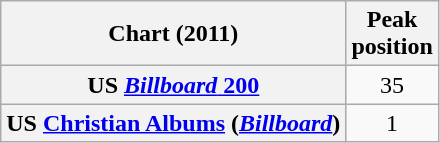<table class="wikitable sortable plainrowheaders" style="text-align:center">
<tr>
<th scope="col">Chart (2011)</th>
<th scope="col">Peak<br> position</th>
</tr>
<tr>
<th scope="row">US <a href='#'><em>Billboard</em> 200</a></th>
<td>35</td>
</tr>
<tr>
<th scope="row">US <a href='#'>Christian Albums</a> (<em><a href='#'>Billboard</a></em>)</th>
<td>1</td>
</tr>
</table>
